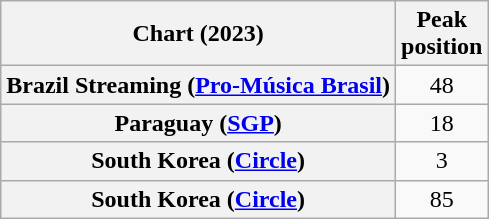<table class="wikitable sortable plainrowheaders" style="text-align:center">
<tr>
<th scope="col">Chart (2023)</th>
<th scope="col">Peak<br>position</th>
</tr>
<tr>
<th scope="row">Brazil Streaming (<a href='#'>Pro-Música Brasil</a>)</th>
<td>48</td>
</tr>
<tr>
<th scope="row">Paraguay (<a href='#'>SGP</a>)</th>
<td>18</td>
</tr>
<tr>
<th scope="row">South Korea (<a href='#'>Circle</a>)<br></th>
<td>3</td>
</tr>
<tr>
<th scope="row">South Korea (<a href='#'>Circle</a>)<br></th>
<td>85</td>
</tr>
</table>
